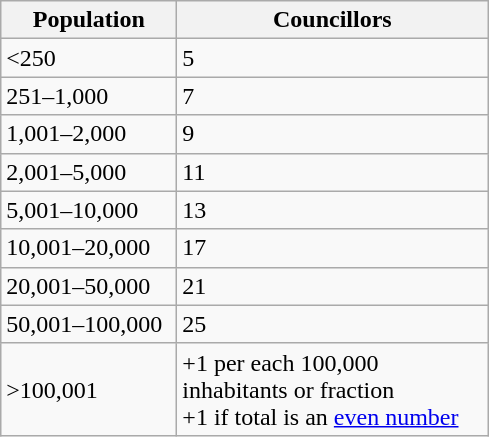<table class="wikitable" style="text-align:left;">
<tr>
<th width="110">Population</th>
<th width="200">Councillors</th>
</tr>
<tr>
<td><250</td>
<td>5</td>
</tr>
<tr>
<td>251–1,000</td>
<td>7</td>
</tr>
<tr>
<td>1,001–2,000</td>
<td>9</td>
</tr>
<tr>
<td>2,001–5,000</td>
<td>11</td>
</tr>
<tr>
<td>5,001–10,000</td>
<td>13</td>
</tr>
<tr>
<td>10,001–20,000</td>
<td>17</td>
</tr>
<tr>
<td>20,001–50,000</td>
<td>21</td>
</tr>
<tr>
<td>50,001–100,000</td>
<td>25</td>
</tr>
<tr>
<td>>100,001</td>
<td>+1 per each 100,000 inhabitants or fraction<br>+1 if total is an <a href='#'>even number</a></td>
</tr>
</table>
